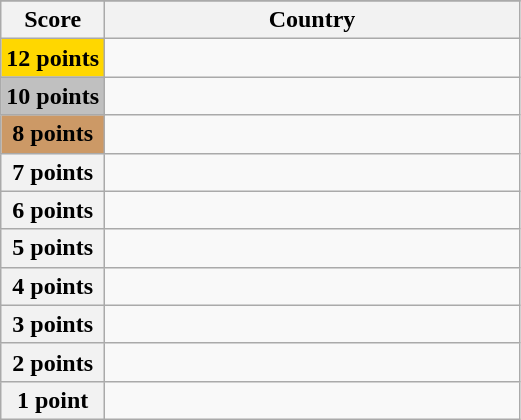<table class="wikitable">
<tr>
</tr>
<tr>
<th scope="col" width="20%">Score</th>
<th scope="col">Country</th>
</tr>
<tr>
<th scope="row" style="background:gold">12 points</th>
<td></td>
</tr>
<tr>
<th scope="row" style="background:silver">10 points</th>
<td></td>
</tr>
<tr>
<th scope="row" style="background:#CC9966">8 points</th>
<td></td>
</tr>
<tr>
<th scope="row">7 points</th>
<td></td>
</tr>
<tr>
<th scope="row">6 points</th>
<td></td>
</tr>
<tr>
<th scope="row">5 points</th>
<td></td>
</tr>
<tr>
<th scope="row">4 points</th>
<td></td>
</tr>
<tr>
<th scope="row">3 points</th>
<td></td>
</tr>
<tr>
<th scope="row">2 points</th>
<td></td>
</tr>
<tr>
<th scope="row">1 point</th>
<td></td>
</tr>
</table>
